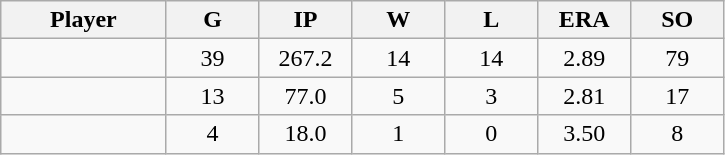<table class="wikitable sortable">
<tr>
<th bgcolor="#DDDDFF" width="16%">Player</th>
<th bgcolor="#DDDDFF" width="9%">G</th>
<th bgcolor="#DDDDFF" width="9%">IP</th>
<th bgcolor="#DDDDFF" width="9%">W</th>
<th bgcolor="#DDDDFF" width="9%">L</th>
<th bgcolor="#DDDDFF" width="9%">ERA</th>
<th bgcolor="#DDDDFF" width="9%">SO</th>
</tr>
<tr align="center">
<td></td>
<td>39</td>
<td>267.2</td>
<td>14</td>
<td>14</td>
<td>2.89</td>
<td>79</td>
</tr>
<tr align="center">
<td></td>
<td>13</td>
<td>77.0</td>
<td>5</td>
<td>3</td>
<td>2.81</td>
<td>17</td>
</tr>
<tr align="center">
<td></td>
<td>4</td>
<td>18.0</td>
<td>1</td>
<td>0</td>
<td>3.50</td>
<td>8</td>
</tr>
</table>
